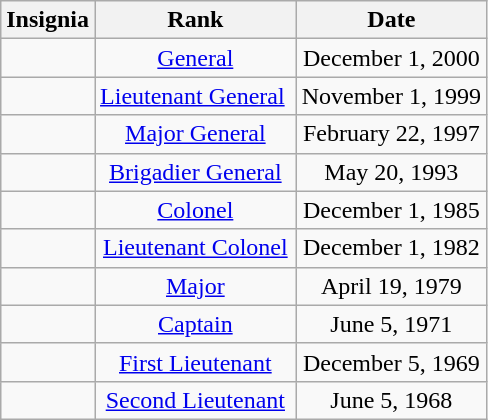<table class="wikitable">
<tr>
<th>Insignia</th>
<th>Rank</th>
<th>Date</th>
</tr>
<tr style="text-align:center;">
<td></td>
<td><a href='#'>General</a></td>
<td>December 1, 2000</td>
</tr>
<tr style="text-align:center;">
<td></td>
<td><a href='#'>Lieutenant General</a> </td>
<td>November 1, 1999</td>
</tr>
<tr style="text-align:center;">
<td></td>
<td><a href='#'>Major General</a></td>
<td>February 22, 1997</td>
</tr>
<tr style="text-align:center;">
<td></td>
<td><a href='#'>Brigadier General</a></td>
<td>May 20, 1993</td>
</tr>
<tr style="text-align:center;">
<td></td>
<td><a href='#'>Colonel</a></td>
<td>December 1, 1985</td>
</tr>
<tr style="text-align:center;">
<td></td>
<td><a href='#'>Lieutenant Colonel</a></td>
<td>December 1, 1982</td>
</tr>
<tr style="text-align:center;">
<td></td>
<td><a href='#'>Major</a></td>
<td>April 19, 1979</td>
</tr>
<tr style="text-align:center;">
<td></td>
<td><a href='#'>Captain</a></td>
<td>June 5, 1971</td>
</tr>
<tr style="text-align:center;">
<td></td>
<td><a href='#'>First Lieutenant</a></td>
<td>December 5, 1969</td>
</tr>
<tr style="text-align:center;">
<td></td>
<td><a href='#'>Second Lieutenant</a></td>
<td>June 5, 1968</td>
</tr>
</table>
